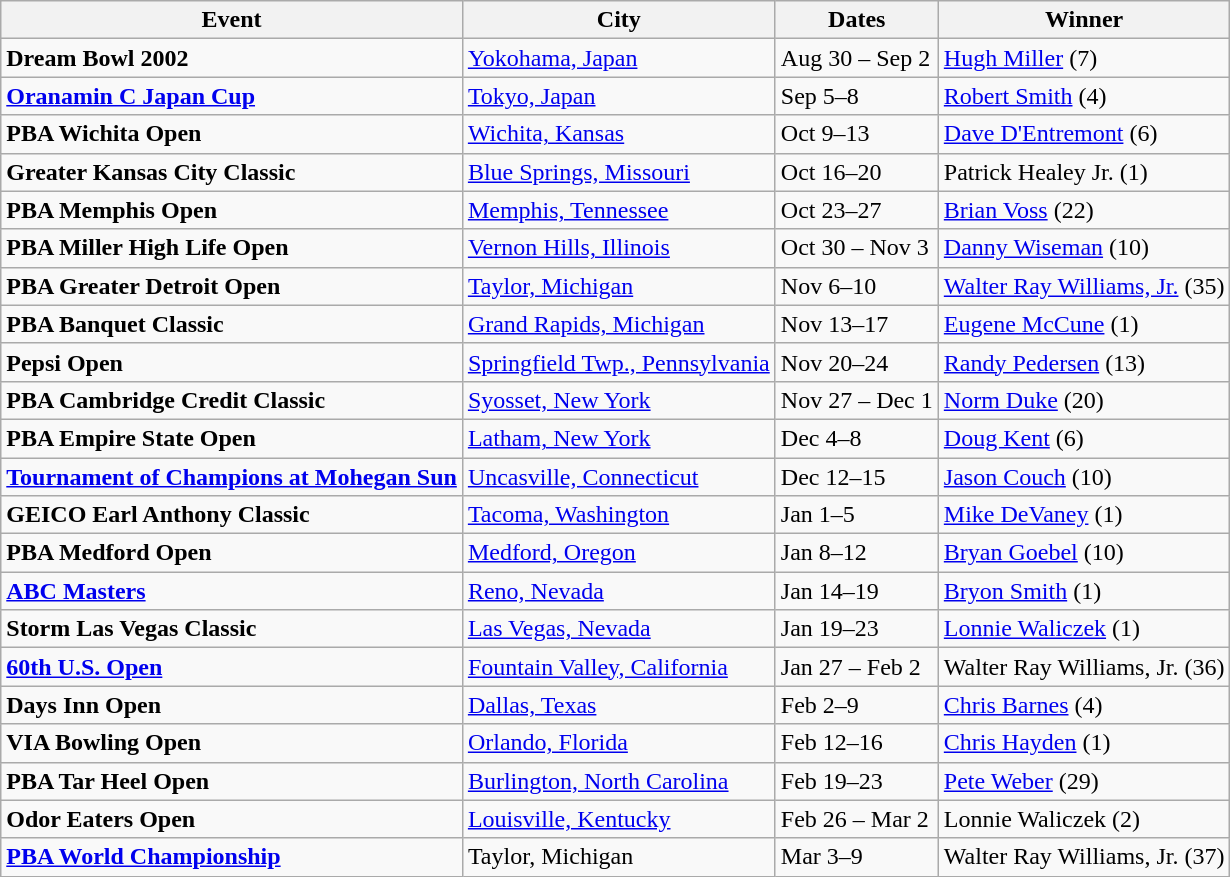<table class="wikitable">
<tr>
<th>Event</th>
<th>City</th>
<th>Dates</th>
<th>Winner</th>
</tr>
<tr>
<td><strong>Dream Bowl 2002</strong></td>
<td><a href='#'>Yokohama, Japan</a></td>
<td>Aug 30 – Sep 2</td>
<td><a href='#'>Hugh Miller</a> (7)</td>
</tr>
<tr>
<td><strong><a href='#'>Oranamin C Japan Cup</a></strong></td>
<td><a href='#'>Tokyo, Japan</a></td>
<td>Sep 5–8</td>
<td><a href='#'>Robert Smith</a> (4)</td>
</tr>
<tr>
<td><strong>PBA Wichita Open</strong></td>
<td><a href='#'>Wichita, Kansas</a></td>
<td>Oct 9–13</td>
<td><a href='#'>Dave D'Entremont</a> (6)</td>
</tr>
<tr>
<td><strong>Greater Kansas City Classic</strong></td>
<td><a href='#'>Blue Springs, Missouri</a></td>
<td>Oct 16–20</td>
<td>Patrick Healey Jr. (1)</td>
</tr>
<tr>
<td><strong>PBA Memphis Open</strong></td>
<td><a href='#'>Memphis, Tennessee</a></td>
<td>Oct 23–27</td>
<td><a href='#'>Brian Voss</a> (22)</td>
</tr>
<tr>
<td><strong>PBA Miller High Life Open</strong></td>
<td><a href='#'>Vernon Hills, Illinois</a></td>
<td>Oct 30 – Nov 3</td>
<td><a href='#'>Danny Wiseman</a> (10)</td>
</tr>
<tr>
<td><strong>PBA Greater Detroit Open</strong></td>
<td><a href='#'>Taylor, Michigan</a></td>
<td>Nov 6–10</td>
<td><a href='#'>Walter Ray Williams, Jr.</a> (35)</td>
</tr>
<tr>
<td><strong>PBA Banquet Classic</strong></td>
<td><a href='#'>Grand Rapids, Michigan</a></td>
<td>Nov 13–17</td>
<td><a href='#'>Eugene McCune</a> (1)</td>
</tr>
<tr>
<td><strong>Pepsi Open</strong></td>
<td><a href='#'>Springfield Twp., Pennsylvania</a></td>
<td>Nov 20–24</td>
<td><a href='#'>Randy Pedersen</a> (13)</td>
</tr>
<tr>
<td><strong>PBA Cambridge Credit Classic</strong></td>
<td><a href='#'>Syosset, New York</a></td>
<td>Nov 27 – Dec 1</td>
<td><a href='#'>Norm Duke</a> (20)</td>
</tr>
<tr>
<td><strong>PBA Empire State Open</strong></td>
<td><a href='#'>Latham, New York</a></td>
<td>Dec 4–8</td>
<td><a href='#'>Doug Kent</a> (6)</td>
</tr>
<tr>
<td><strong><a href='#'>Tournament of Champions at Mohegan Sun</a></strong></td>
<td><a href='#'>Uncasville, Connecticut</a></td>
<td>Dec 12–15</td>
<td><a href='#'>Jason Couch</a> (10)</td>
</tr>
<tr>
<td><strong>GEICO Earl Anthony Classic</strong></td>
<td><a href='#'>Tacoma, Washington</a></td>
<td>Jan 1–5</td>
<td><a href='#'>Mike DeVaney</a> (1)</td>
</tr>
<tr>
<td><strong>PBA Medford Open</strong></td>
<td><a href='#'>Medford, Oregon</a></td>
<td>Jan 8–12</td>
<td><a href='#'>Bryan Goebel</a> (10)</td>
</tr>
<tr>
<td><strong><a href='#'>ABC Masters</a></strong></td>
<td><a href='#'>Reno, Nevada</a></td>
<td>Jan 14–19</td>
<td><a href='#'>Bryon Smith</a> (1)</td>
</tr>
<tr>
<td><strong>Storm Las Vegas Classic</strong></td>
<td><a href='#'>Las Vegas, Nevada</a></td>
<td>Jan 19–23</td>
<td><a href='#'>Lonnie Waliczek</a> (1)</td>
</tr>
<tr>
<td><strong><a href='#'>60th U.S. Open</a></strong></td>
<td><a href='#'>Fountain Valley, California</a></td>
<td>Jan 27 – Feb 2</td>
<td>Walter Ray Williams, Jr. (36)</td>
</tr>
<tr>
<td><strong>Days Inn Open</strong></td>
<td><a href='#'>Dallas, Texas</a></td>
<td>Feb 2–9</td>
<td><a href='#'>Chris Barnes</a> (4)</td>
</tr>
<tr>
<td><strong>VIA Bowling Open</strong></td>
<td><a href='#'>Orlando, Florida</a></td>
<td>Feb 12–16</td>
<td><a href='#'>Chris Hayden</a> (1)</td>
</tr>
<tr>
<td><strong>PBA Tar Heel Open</strong></td>
<td><a href='#'>Burlington, North Carolina</a></td>
<td>Feb 19–23</td>
<td><a href='#'>Pete Weber</a> (29)</td>
</tr>
<tr>
<td><strong>Odor Eaters Open</strong></td>
<td><a href='#'>Louisville, Kentucky</a></td>
<td>Feb 26 – Mar 2</td>
<td>Lonnie Waliczek (2)</td>
</tr>
<tr>
<td><strong><a href='#'>PBA World Championship</a></strong></td>
<td>Taylor, Michigan</td>
<td>Mar 3–9</td>
<td>Walter Ray Williams, Jr. (37)</td>
</tr>
</table>
